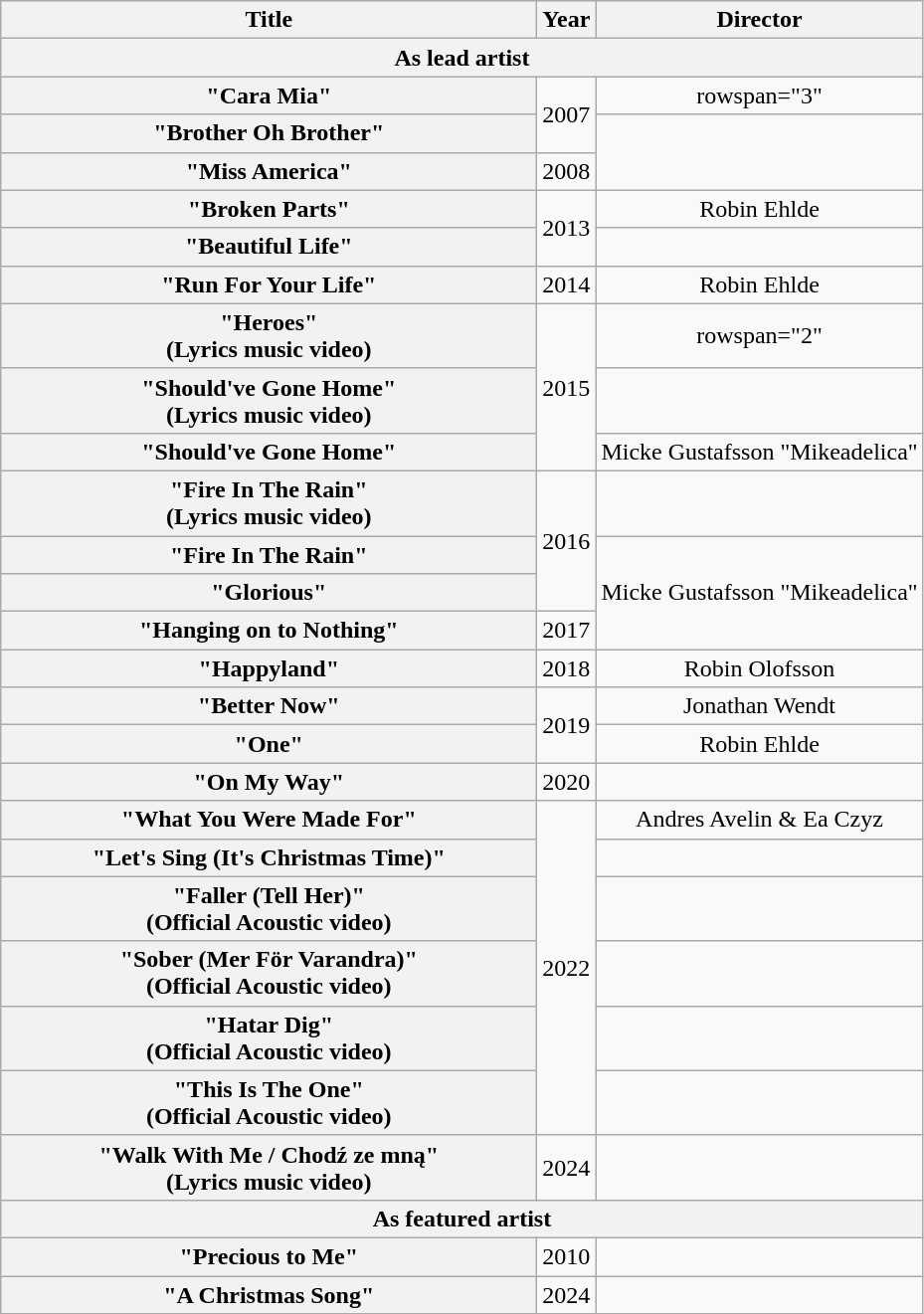<table class="wikitable plainrowheaders" style="text-align:center;">
<tr>
<th scope="col" style="width:22em;">Title</th>
<th scope="col" style="width:1em;">Year</th>
<th scope="col">Director</th>
</tr>
<tr>
<th scope="col" colspan="3">As lead artist</th>
</tr>
<tr>
<th scope="row">"Cara Mia"</th>
<td rowspan="2">2007</td>
<td>rowspan="3" </td>
</tr>
<tr>
<th scope="row">"Brother Oh Brother"</th>
</tr>
<tr>
<th scope="row">"Miss America"</th>
<td>2008</td>
</tr>
<tr>
<th scope="row">"Broken Parts"</th>
<td rowspan="2">2013</td>
<td>Robin Ehlde</td>
</tr>
<tr>
<th scope="row">"Beautiful Life"</th>
<td></td>
</tr>
<tr>
<th scope="row">"Run For Your Life"</th>
<td>2014</td>
<td>Robin Ehlde</td>
</tr>
<tr>
<th scope="row">"Heroes"<br><span>(Lyrics music video)</span></th>
<td rowspan="3">2015</td>
<td>rowspan="2" </td>
</tr>
<tr>
<th scope="row">"Should've Gone Home"<br><span>(Lyrics music video)</span></th>
</tr>
<tr>
<th scope="row">"Should've Gone Home"</th>
<td>Micke Gustafsson "Mikeadelica"</td>
</tr>
<tr>
<th scope="row">"Fire In The Rain"<br><span>(Lyrics music video)</span></th>
<td rowspan="3">2016</td>
<td></td>
</tr>
<tr>
<th scope="row">"Fire In The Rain"</th>
<td rowspan="3">Micke Gustafsson "Mikeadelica"</td>
</tr>
<tr>
<th scope="row">"Glorious"</th>
</tr>
<tr>
<th scope="row">"Hanging on to Nothing"</th>
<td>2017</td>
</tr>
<tr>
<th scope="row">"Happyland"</th>
<td>2018</td>
<td>Robin Olofsson</td>
</tr>
<tr>
<th scope="row">"Better Now"</th>
<td rowspan="2">2019</td>
<td>Jonathan Wendt</td>
</tr>
<tr>
<th scope="row">"One"</th>
<td>Robin Ehlde</td>
</tr>
<tr>
<th scope="row">"On My Way"</th>
<td>2020</td>
<td></td>
</tr>
<tr>
<th scope="row">"What You Were Made For"</th>
<td rowspan="6">2022</td>
<td>Andres Avelin & Ea Czyz</td>
</tr>
<tr>
<th scope="row">"Let's Sing (It's Christmas Time)"</th>
<td></td>
</tr>
<tr>
<th scope="row">"Faller (Tell Her)"<br><span>(Official Acoustic video)</span></th>
<td></td>
</tr>
<tr>
<th scope="row">"Sober (Mer För Varandra)" <br><span>(Official Acoustic video)</span></th>
<td></td>
</tr>
<tr>
<th scope="row">"Hatar Dig"<br><span>(Official Acoustic video)</span></th>
<td></td>
</tr>
<tr>
<th scope="row">"This Is The One"<br><span>(Official Acoustic video)</span></th>
<td></td>
</tr>
<tr>
<th scope="row">"Walk With Me / Chodź ze mną"<br><span>(Lyrics music video)</span></th>
<td>2024</td>
<td></td>
</tr>
<tr>
<th scope="col" colspan="3">As featured artist</th>
</tr>
<tr>
<th scope="row">"Precious to Me"</th>
<td>2010</td>
<td></td>
</tr>
<tr>
<th scope="row">"A Christmas Song"</th>
<td>2024</td>
<td></td>
</tr>
</table>
